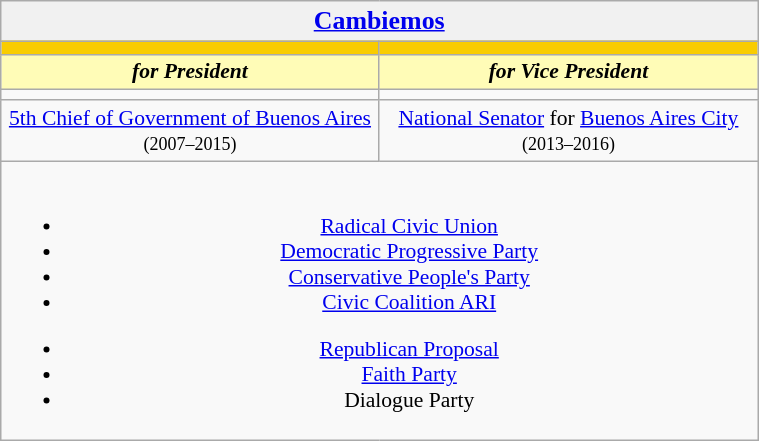<table class="wikitable" style="font-size:90%; text-align:center;" width=40%>
<tr>
<td bgcolor=#f1f1f1 colspan=2><big><strong><a href='#'>Cambiemos</a></strong></big></td>
</tr>
<tr>
<th style="font-size:135%; background:#f9cc00;" width=50%><a href='#'></a></th>
<th style="font-size:135%; background:#f9cc00;" width=50%><a href='#'></a></th>
</tr>
<tr style="color:#000; font-size:100%; background:#fffcb7;">
<td><strong><em>for President</em></strong></td>
<td><strong><em>for Vice President</em></strong></td>
</tr>
<tr>
<td></td>
<td></td>
</tr>
<tr>
<td><a href='#'>5th Chief of Government of Buenos Aires</a><br><small>(2007–2015)</small></td>
<td><a href='#'>National Senator</a> for <a href='#'>Buenos Aires City</a><br><small>(2013–2016)</small></td>
</tr>
<tr>
<td colspan=2><br>
<ul><li><a href='#'>Radical Civic Union</a></li><li><a href='#'>Democratic Progressive Party</a></li><li><a href='#'>Conservative People's Party</a></li><li><a href='#'>Civic Coalition ARI</a></li></ul><ul><li><a href='#'>Republican Proposal</a></li><li><a href='#'>Faith Party</a></li><li>Dialogue Party</li></ul></td>
</tr>
</table>
